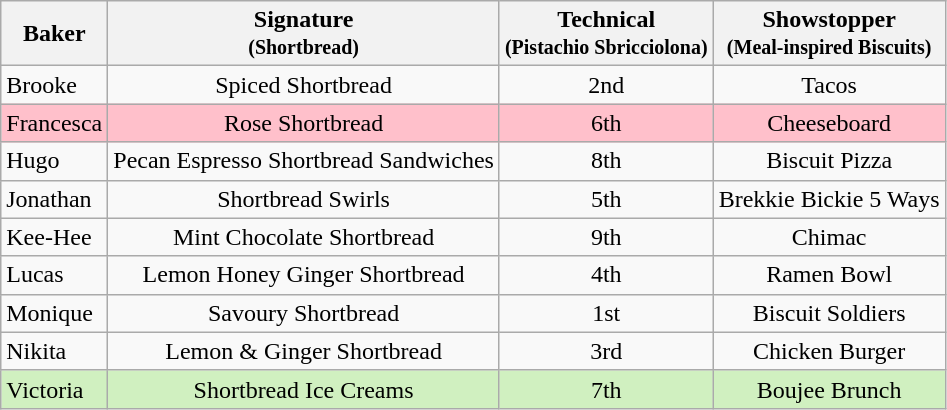<table class="wikitable" style="text-align:center;">
<tr>
<th>Baker</th>
<th>Signature<br><small>(Shortbread)</small></th>
<th>Technical<br><small>(Pistachio Sbricciolona)</small></th>
<th>Showstopper<br><small>(Meal-inspired Biscuits)</small></th>
</tr>
<tr>
<td align="left">Brooke</td>
<td>Spiced Shortbread</td>
<td>2nd</td>
<td>Tacos</td>
</tr>
<tr style="background:pink;">
<td align="left">Francesca</td>
<td>Rose Shortbread</td>
<td>6th</td>
<td>Cheeseboard</td>
</tr>
<tr>
<td align="left">Hugo</td>
<td>Pecan Espresso Shortbread Sandwiches</td>
<td>8th</td>
<td>Biscuit Pizza</td>
</tr>
<tr>
<td align="left">Jonathan</td>
<td>Shortbread Swirls</td>
<td>5th</td>
<td>Brekkie Bickie 5 Ways</td>
</tr>
<tr>
<td align="left">Kee-Hee</td>
<td>Mint Chocolate Shortbread</td>
<td>9th</td>
<td>Chimac</td>
</tr>
<tr>
<td align="left">Lucas</td>
<td>Lemon Honey Ginger Shortbread</td>
<td>4th</td>
<td>Ramen Bowl</td>
</tr>
<tr>
<td align="left">Monique</td>
<td>Savoury Shortbread</td>
<td>1st</td>
<td>Biscuit Soldiers</td>
</tr>
<tr>
<td align="left">Nikita</td>
<td>Lemon & Ginger Shortbread</td>
<td>3rd</td>
<td>Chicken Burger</td>
</tr>
<tr style="background:#d0f0c0;">
<td align="left">Victoria</td>
<td>Shortbread Ice Creams</td>
<td>7th</td>
<td>Boujee Brunch</td>
</tr>
</table>
